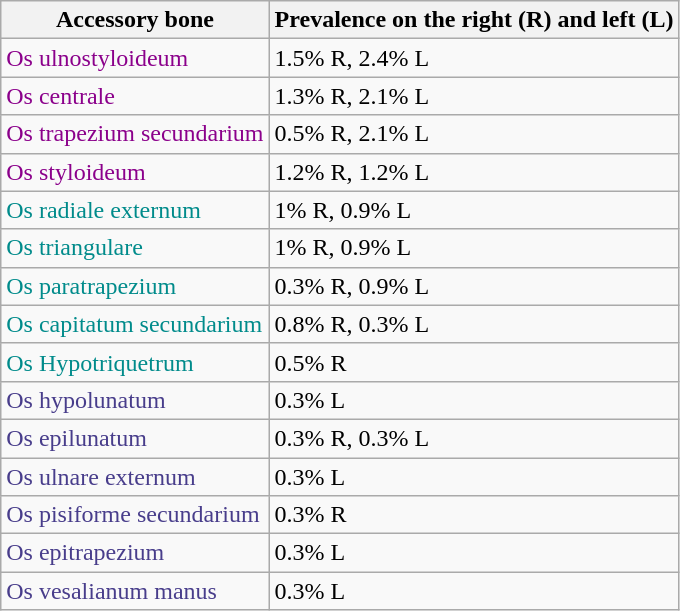<table class="wikitable">
<tr>
<th>Accessory bone</th>
<th>Prevalence on the right (R) and left (L)</th>
</tr>
<tr>
<td style="color:DarkMagenta;">Os ulnostyloideum</td>
<td>1.5% R, 2.4% L</td>
</tr>
<tr>
<td style="color:DarkMagenta;">Os centrale</td>
<td>1.3% R, 2.1% L</td>
</tr>
<tr>
<td style="color:DarkMagenta;">Os trapezium secundarium</td>
<td>0.5% R, 2.1% L</td>
</tr>
<tr>
<td style="color:DarkMagenta;">Os styloideum</td>
<td>1.2% R, 1.2% L</td>
</tr>
<tr>
<td style="color:DarkCyan;">Os radiale externum</td>
<td>1% R, 0.9% L</td>
</tr>
<tr>
<td style="color:DarkCyan;">Os triangulare</td>
<td>1% R, 0.9% L</td>
</tr>
<tr>
<td style="color:DarkCyan;">Os paratrapezium</td>
<td>0.3% R, 0.9% L</td>
</tr>
<tr>
<td style="color:DarkCyan;">Os capitatum secundarium</td>
<td>0.8% R, 0.3% L</td>
</tr>
<tr>
<td style="color:DarkCyan;">Os Hypotriquetrum</td>
<td>0.5% R</td>
</tr>
<tr>
<td style="color:DarkSlateBlue;">Os hypolunatum</td>
<td>0.3% L</td>
</tr>
<tr>
<td style="color:DarkSlateBlue;">Os epilunatum</td>
<td>0.3% R, 0.3% L</td>
</tr>
<tr>
<td style="color:DarkSlateBlue;">Os ulnare externum</td>
<td>0.3% L</td>
</tr>
<tr>
<td style="color:DarkSlateBlue;">Os pisiforme secundarium</td>
<td>0.3% R</td>
</tr>
<tr>
<td style="color:DarkSlateBlue;">Os epitrapezium</td>
<td>0.3% L</td>
</tr>
<tr>
<td style="color:DarkSlateBlue;">Os vesalianum manus</td>
<td>0.3% L</td>
</tr>
</table>
